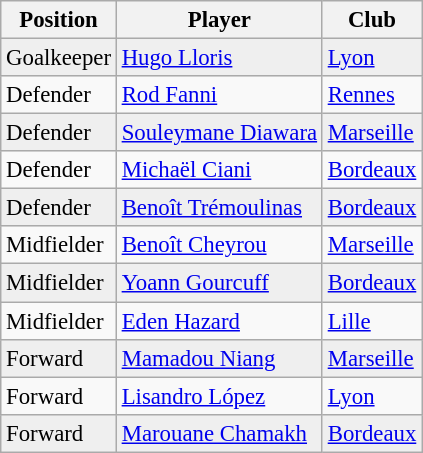<table class="wikitable" style="font-size:95%">
<tr>
<th>Position</th>
<th>Player</th>
<th>Club</th>
</tr>
<tr style="background:#efefef">
<td>Goalkeeper</td>
<td> <a href='#'>Hugo Lloris</a></td>
<td><a href='#'>Lyon</a></td>
</tr>
<tr>
<td>Defender</td>
<td> <a href='#'>Rod Fanni</a></td>
<td><a href='#'>Rennes</a></td>
</tr>
<tr style="background:#efefef">
<td>Defender</td>
<td> <a href='#'>Souleymane Diawara</a></td>
<td><a href='#'>Marseille</a></td>
</tr>
<tr>
<td>Defender</td>
<td> <a href='#'>Michaël Ciani</a></td>
<td><a href='#'>Bordeaux</a></td>
</tr>
<tr style="background:#efefef">
<td>Defender</td>
<td> <a href='#'>Benoît Trémoulinas</a></td>
<td><a href='#'>Bordeaux</a></td>
</tr>
<tr>
<td>Midfielder</td>
<td> <a href='#'>Benoît Cheyrou</a></td>
<td><a href='#'>Marseille</a></td>
</tr>
<tr style="background:#efefef">
<td>Midfielder</td>
<td> <a href='#'>Yoann Gourcuff</a></td>
<td><a href='#'>Bordeaux</a></td>
</tr>
<tr>
<td>Midfielder</td>
<td> <a href='#'>Eden Hazard</a></td>
<td><a href='#'>Lille</a></td>
</tr>
<tr style="background:#efefef">
<td>Forward</td>
<td> <a href='#'>Mamadou Niang</a></td>
<td><a href='#'>Marseille</a></td>
</tr>
<tr>
<td>Forward</td>
<td> <a href='#'>Lisandro López</a></td>
<td><a href='#'>Lyon</a></td>
</tr>
<tr style="background:#efefef">
<td>Forward</td>
<td> <a href='#'>Marouane Chamakh</a></td>
<td><a href='#'>Bordeaux</a></td>
</tr>
</table>
